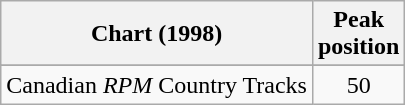<table class="wikitable sortable">
<tr>
<th align="left">Chart (1998)</th>
<th align="center">Peak<br>position</th>
</tr>
<tr>
</tr>
<tr>
<td align="left">Canadian <em>RPM</em> Country Tracks</td>
<td align="center">50</td>
</tr>
</table>
